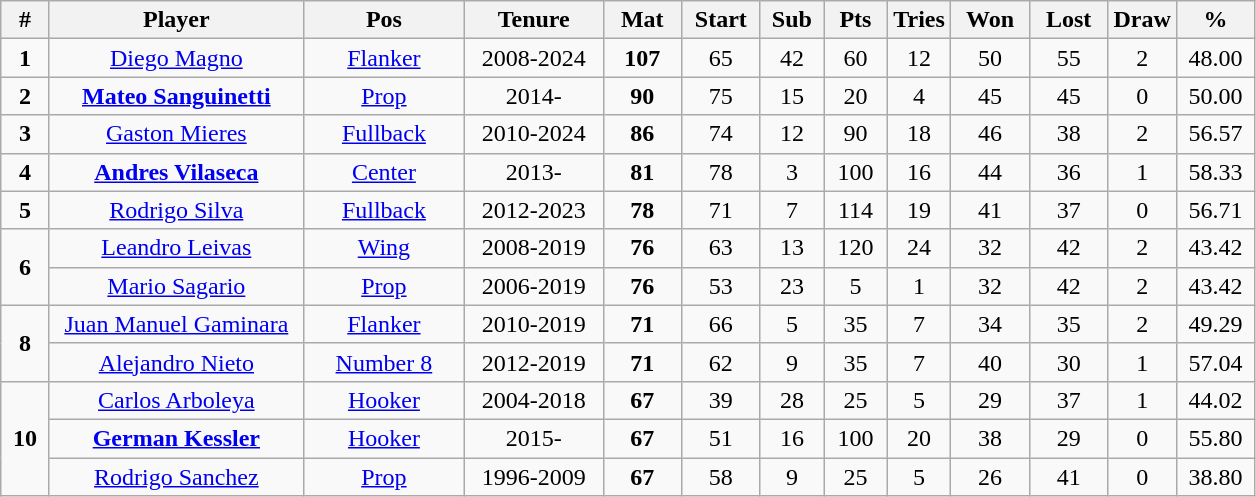<table class="wikitable" style="font-size:100%; text-align:center;">
<tr>
<th style="width:25px;">#</th>
<th style="width:162px;">Player</th>
<th style="width:100px;">Pos</th>
<th style="width:85px;">Tenure</th>
<th style="width:45px;">Mat</th>
<th style="width:45px;">Start</th>
<th style="width:35px;">Sub</th>
<th style="width:35px;">Pts</th>
<th style="width:35px;">Tries</th>
<th style="width:45px;">Won</th>
<th style="width:45px;">Lost</th>
<th style="width:35px;">Draw</th>
<th style="width:45px;">%</th>
</tr>
<tr>
<td><strong>1</strong></td>
<td><a href='#'>Diego Magno</a></td>
<td><a href='#'>Flanker</a></td>
<td>2008-2024</td>
<td><strong>107</strong></td>
<td>65</td>
<td>42</td>
<td>60</td>
<td>12</td>
<td>50</td>
<td>55</td>
<td>2</td>
<td>48.00</td>
</tr>
<tr>
<td><strong>2</strong></td>
<td><strong><a href='#'>Mateo Sanguinetti</a></strong></td>
<td><a href='#'>Prop</a></td>
<td>2014-</td>
<td><strong>90</strong></td>
<td>75</td>
<td>15</td>
<td>20</td>
<td>4</td>
<td>45</td>
<td>45</td>
<td>0</td>
<td>50.00</td>
</tr>
<tr>
<td><strong>3</strong></td>
<td><a href='#'>Gaston Mieres</a></td>
<td><a href='#'>Fullback</a></td>
<td>2010-2024</td>
<td><strong>86</strong></td>
<td>74</td>
<td>12</td>
<td>90</td>
<td>18</td>
<td>46</td>
<td>38</td>
<td>2</td>
<td>56.57</td>
</tr>
<tr>
<td><strong>4</strong></td>
<td><strong><a href='#'>Andres Vilaseca</a></strong></td>
<td><a href='#'>Center</a></td>
<td>2013-</td>
<td><strong>81</strong></td>
<td>78</td>
<td>3</td>
<td>100</td>
<td>16</td>
<td>44</td>
<td>36</td>
<td>1</td>
<td>58.33</td>
</tr>
<tr>
<td><strong>5</strong></td>
<td><a href='#'>Rodrigo Silva</a></td>
<td><a href='#'>Fullback</a></td>
<td>2012-2023</td>
<td><strong>78</strong></td>
<td>71</td>
<td>7</td>
<td>114</td>
<td>19</td>
<td>41</td>
<td>37</td>
<td>0</td>
<td>56.71</td>
</tr>
<tr>
<td rowspan=2><strong>6</strong></td>
<td><a href='#'>Leandro Leivas</a></td>
<td><a href='#'>Wing</a></td>
<td>2008-2019</td>
<td><strong>76</strong></td>
<td>63</td>
<td>13</td>
<td>120</td>
<td>24</td>
<td>32</td>
<td>42</td>
<td>2</td>
<td>43.42</td>
</tr>
<tr>
<td><a href='#'>Mario Sagario</a></td>
<td><a href='#'>Prop</a></td>
<td>2006-2019</td>
<td><strong>76</strong></td>
<td>53</td>
<td>23</td>
<td>5</td>
<td>1</td>
<td>32</td>
<td>42</td>
<td>2</td>
<td>43.42</td>
</tr>
<tr>
<td rowspan=2><strong>8</strong></td>
<td><a href='#'>Juan Manuel Gaminara</a></td>
<td><a href='#'>Flanker</a></td>
<td>2010-2019</td>
<td><strong>71</strong></td>
<td>66</td>
<td>5</td>
<td>35</td>
<td>7</td>
<td>34</td>
<td>35</td>
<td>2</td>
<td>49.29</td>
</tr>
<tr>
<td><a href='#'>Alejandro Nieto</a></td>
<td><a href='#'>Number 8</a></td>
<td>2012-2019</td>
<td><strong>71</strong></td>
<td>62</td>
<td>9</td>
<td>35</td>
<td>7</td>
<td>40</td>
<td>30</td>
<td>1</td>
<td>57.04</td>
</tr>
<tr>
<td rowspan=3><strong>10</strong></td>
<td><a href='#'>Carlos Arboleya</a></td>
<td><a href='#'>Hooker</a></td>
<td>2004-2018</td>
<td><strong>67</strong></td>
<td>39</td>
<td>28</td>
<td>25</td>
<td>5</td>
<td>29</td>
<td>37</td>
<td>1</td>
<td>44.02</td>
</tr>
<tr>
<td><strong><a href='#'>German Kessler</a></strong></td>
<td><a href='#'>Hooker</a></td>
<td>2015-</td>
<td><strong>67</strong></td>
<td>51</td>
<td>16</td>
<td>100</td>
<td>20</td>
<td>38</td>
<td>29</td>
<td>0</td>
<td>55.80</td>
</tr>
<tr>
<td><a href='#'>Rodrigo Sanchez</a></td>
<td><a href='#'>Prop</a></td>
<td>1996-2009</td>
<td><strong>67</strong></td>
<td>58</td>
<td>9</td>
<td>25</td>
<td>5</td>
<td>26</td>
<td>41</td>
<td>0</td>
<td>38.80</td>
</tr>
</table>
